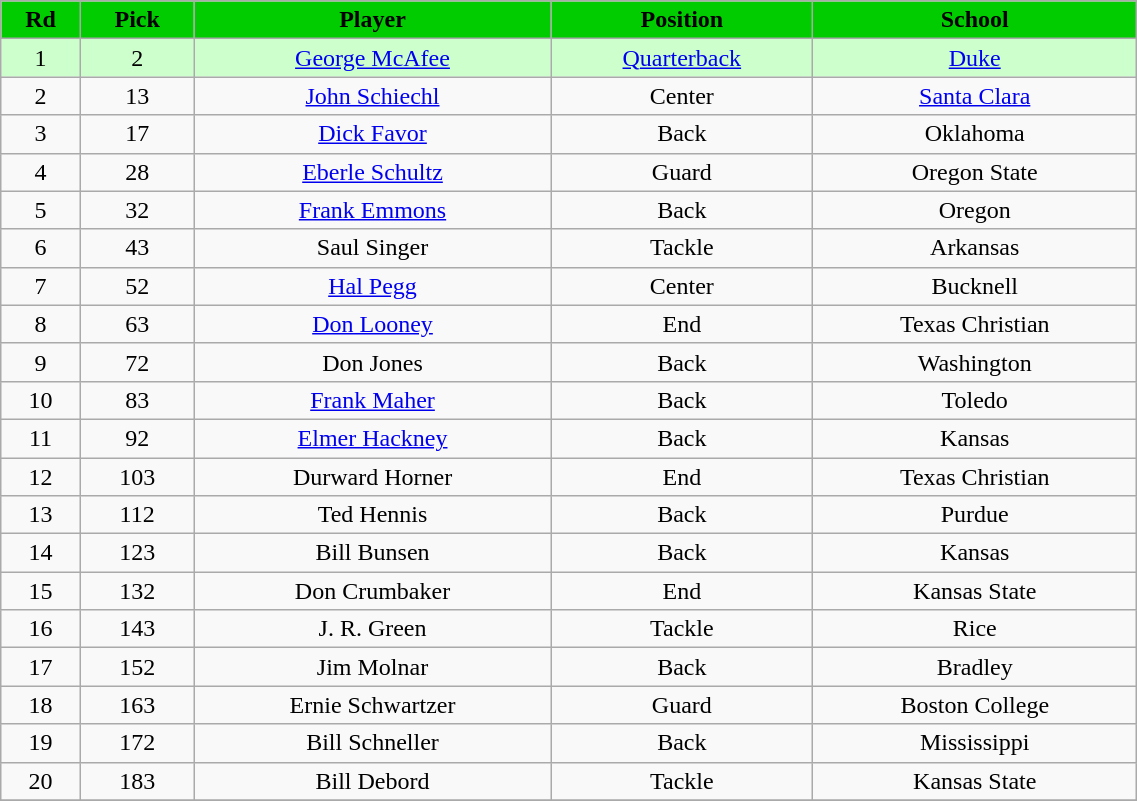<table class="wikitable sortable sortable" style="width:60%">
<tr>
<th style="background:#00cc00;" width=7%><strong>Rd</strong></th>
<th !width=5% style="background:#00cc00;"><strong>Pick</strong></th>
<th !width=15% style="background:#00cc00;"><strong>Player</strong></th>
<th !width=5% style="background:#00cc00;"><strong>Position</strong></th>
<th !width=15% style="background:#00cc00;"><strong>School</strong></th>
</tr>
<tr align="center" bgcolor="#CCFFCC">
<td>1</td>
<td>2</td>
<td><a href='#'>George McAfee</a></td>
<td><a href='#'>Quarterback</a></td>
<td><a href='#'>Duke</a></td>
</tr>
<tr align="center" bgcolor="">
<td>2</td>
<td>13</td>
<td><a href='#'>John Schiechl</a></td>
<td>Center</td>
<td><a href='#'>Santa Clara</a></td>
</tr>
<tr align="center" bgcolor="">
<td>3</td>
<td>17</td>
<td><a href='#'>Dick Favor</a></td>
<td>Back</td>
<td>Oklahoma</td>
</tr>
<tr align="center" bgcolor="">
<td>4</td>
<td>28</td>
<td><a href='#'>Eberle Schultz</a></td>
<td>Guard</td>
<td>Oregon State</td>
</tr>
<tr align="center" bgcolor="">
<td>5</td>
<td>32</td>
<td><a href='#'>Frank Emmons</a></td>
<td>Back</td>
<td>Oregon</td>
</tr>
<tr align="center" bgcolor="">
<td>6</td>
<td>43</td>
<td>Saul Singer</td>
<td>Tackle</td>
<td>Arkansas</td>
</tr>
<tr align="center" bgcolor="">
<td>7</td>
<td>52</td>
<td><a href='#'>Hal Pegg</a></td>
<td>Center</td>
<td>Bucknell</td>
</tr>
<tr align="center" bgcolor="">
<td>8</td>
<td>63</td>
<td><a href='#'>Don Looney</a></td>
<td>End</td>
<td>Texas Christian</td>
</tr>
<tr align="center" bgcolor="">
<td>9</td>
<td>72</td>
<td>Don Jones</td>
<td>Back</td>
<td>Washington</td>
</tr>
<tr align="center" bgcolor="">
<td>10</td>
<td>83</td>
<td><a href='#'>Frank Maher</a></td>
<td>Back</td>
<td>Toledo</td>
</tr>
<tr align="center" bgcolor="">
<td>11</td>
<td>92</td>
<td><a href='#'>Elmer Hackney</a></td>
<td>Back</td>
<td>Kansas</td>
</tr>
<tr align="center" bgcolor="">
<td>12</td>
<td>103</td>
<td>Durward Horner</td>
<td>End</td>
<td>Texas Christian</td>
</tr>
<tr align="center" bgcolor="">
<td>13</td>
<td>112</td>
<td>Ted Hennis</td>
<td>Back</td>
<td>Purdue</td>
</tr>
<tr align="center" bgcolor="">
<td>14</td>
<td>123</td>
<td>Bill Bunsen</td>
<td>Back</td>
<td>Kansas</td>
</tr>
<tr align="center" bgcolor="">
<td>15</td>
<td>132</td>
<td>Don Crumbaker</td>
<td>End</td>
<td>Kansas State</td>
</tr>
<tr align="center" bgcolor="">
<td>16</td>
<td>143</td>
<td>J. R. Green</td>
<td>Tackle</td>
<td>Rice</td>
</tr>
<tr align="center" bgcolor="">
<td>17</td>
<td>152</td>
<td>Jim Molnar</td>
<td>Back</td>
<td>Bradley</td>
</tr>
<tr align="center" bgcolor="">
<td>18</td>
<td>163</td>
<td>Ernie Schwartzer</td>
<td>Guard</td>
<td>Boston College</td>
</tr>
<tr align="center" bgcolor="">
<td>19</td>
<td>172</td>
<td>Bill Schneller</td>
<td>Back</td>
<td>Mississippi</td>
</tr>
<tr align="center" bgcolor="">
<td>20</td>
<td>183</td>
<td>Bill Debord</td>
<td>Tackle</td>
<td>Kansas State</td>
</tr>
<tr align="center" bgcolor="">
</tr>
</table>
